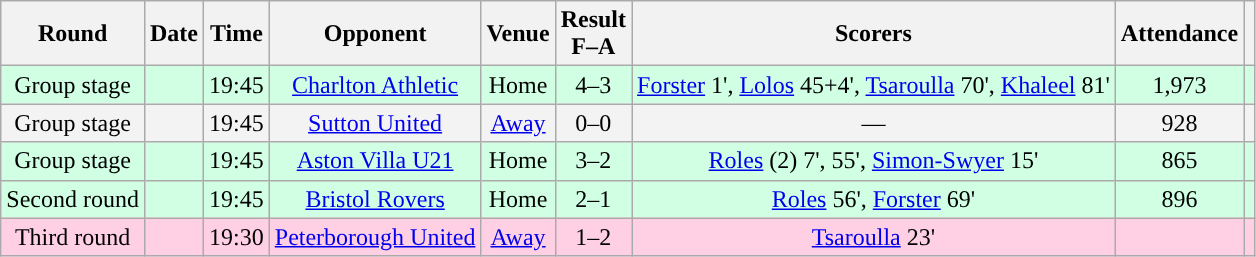<table class="wikitable sortable" style="text-align:center">
<tr>
<th>Round</th>
<th>Date</th>
<th>Time</th>
<th>Opponent</th>
<th>Venue</th>
<th>Result<br>F–A</th>
<th class="unsortable">Scorers</th>
<th>Attendance</th>
<th class="unsortable"></th>
</tr>
<tr bgcolor="#d0ffe3">
<td>Group stage</td>
<td></td>
<td>19:45</td>
<td><a href='#'>Charlton Athletic</a></td>
<td>Home</td>
<td>4–3</td>
<td><a href='#'>Forster</a> 1', <a href='#'>Lolos</a> 45+4', <a href='#'>Tsaroulla</a> 70', <a href='#'>Khaleel</a> 81'</td>
<td>1,973</td>
<td></td>
</tr>
<tr bgcolor="#f3f3f3">
<td>Group stage</td>
<td></td>
<td>19:45</td>
<td><a href='#'>Sutton United</a></td>
<td><a href='#'>Away</a></td>
<td>0–0 </td>
<td>—</td>
<td>928</td>
<td></td>
</tr>
<tr bgcolor="#d0ffe3">
<td>Group stage</td>
<td></td>
<td>19:45</td>
<td><a href='#'>Aston Villa U21</a></td>
<td>Home</td>
<td>3–2</td>
<td><a href='#'>Roles</a> (2) 7', 55', <a href='#'>Simon-Swyer</a> 15'</td>
<td>865</td>
<td></td>
</tr>
<tr bgcolor="#d0ffe3">
<td>Second round</td>
<td></td>
<td>19:45</td>
<td><a href='#'>Bristol Rovers</a></td>
<td>Home</td>
<td>2–1</td>
<td><a href='#'>Roles</a> 56', <a href='#'>Forster</a> 69'</td>
<td>896</td>
<td></td>
</tr>
<tr bgcolor="#ffd0e3">
<td>Third round</td>
<td></td>
<td>19:30</td>
<td><a href='#'>Peterborough United</a></td>
<td><a href='#'>Away</a></td>
<td>1–2</td>
<td><a href='#'>Tsaroulla</a> 23'</td>
<td></td>
<td></td>
</tr>
</table>
